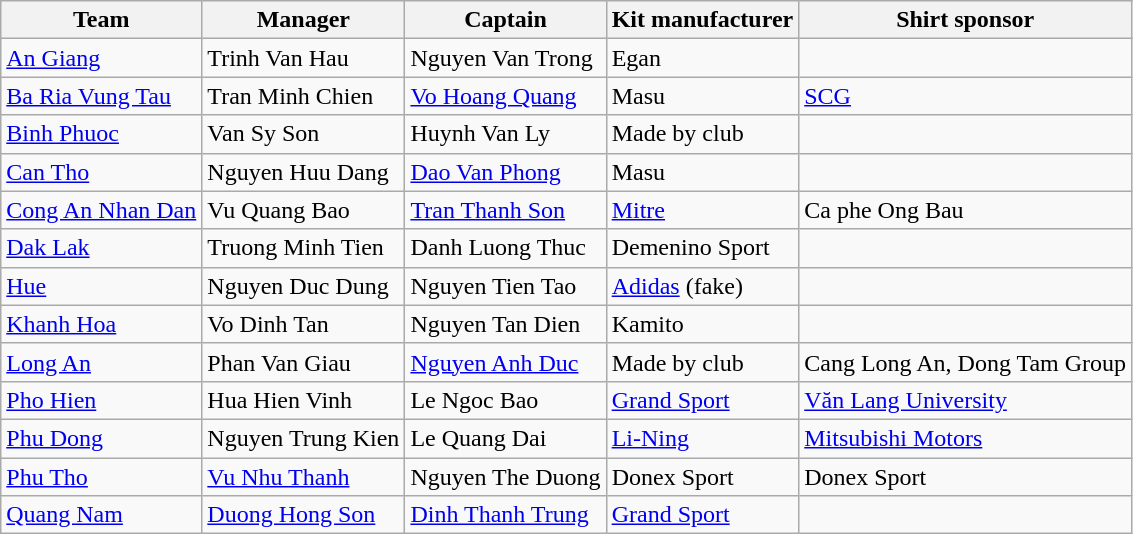<table class="wikitable sortable">
<tr>
<th>Team</th>
<th>Manager</th>
<th>Captain</th>
<th>Kit manufacturer</th>
<th>Shirt sponsor</th>
</tr>
<tr>
<td><a href='#'>An Giang</a></td>
<td> Trinh Van Hau</td>
<td> Nguyen Van Trong</td>
<td>Egan</td>
<td></td>
</tr>
<tr>
<td><a href='#'>Ba Ria Vung Tau</a></td>
<td> Tran Minh Chien</td>
<td> <a href='#'>Vo Hoang Quang</a></td>
<td>Masu</td>
<td><a href='#'>SCG</a></td>
</tr>
<tr>
<td><a href='#'>Binh Phuoc</a></td>
<td> Van Sy Son</td>
<td> Huynh Van Ly</td>
<td>Made by club</td>
<td></td>
</tr>
<tr>
<td><a href='#'>Can Tho</a></td>
<td> Nguyen Huu Dang</td>
<td> <a href='#'>Dao Van Phong</a></td>
<td>Masu</td>
<td></td>
</tr>
<tr>
<td><a href='#'>Cong An Nhan Dan</a></td>
<td> Vu Quang Bao</td>
<td> <a href='#'>Tran Thanh Son</a></td>
<td><a href='#'>Mitre</a></td>
<td>Ca phe Ong Bau</td>
</tr>
<tr>
<td><a href='#'>Dak Lak</a></td>
<td> Truong Minh Tien</td>
<td> Danh Luong Thuc</td>
<td>Demenino Sport</td>
<td></td>
</tr>
<tr>
<td><a href='#'>Hue</a></td>
<td> Nguyen Duc Dung</td>
<td> Nguyen Tien Tao</td>
<td><a href='#'>Adidas</a> (fake)</td>
<td></td>
</tr>
<tr>
<td><a href='#'>Khanh Hoa</a></td>
<td> Vo Dinh Tan</td>
<td> Nguyen Tan Dien</td>
<td>Kamito</td>
<td></td>
</tr>
<tr>
<td><a href='#'>Long An</a></td>
<td> Phan Van Giau</td>
<td> <a href='#'>Nguyen Anh Duc</a></td>
<td>Made by club</td>
<td>Cang Long An, Dong Tam Group</td>
</tr>
<tr>
<td><a href='#'>Pho Hien</a></td>
<td> Hua Hien Vinh</td>
<td> Le Ngoc Bao</td>
<td><a href='#'>Grand Sport</a></td>
<td><a href='#'>Văn Lang University</a></td>
</tr>
<tr>
<td><a href='#'>Phu Dong</a></td>
<td> Nguyen Trung Kien</td>
<td> Le Quang Dai</td>
<td><a href='#'>Li-Ning</a></td>
<td><a href='#'>Mitsubishi Motors</a></td>
</tr>
<tr>
<td><a href='#'>Phu Tho</a></td>
<td> <a href='#'>Vu Nhu Thanh</a></td>
<td> Nguyen The Duong</td>
<td>Donex Sport</td>
<td>Donex Sport</td>
</tr>
<tr>
<td><a href='#'>Quang Nam</a></td>
<td> <a href='#'>Duong Hong Son</a></td>
<td> <a href='#'>Dinh Thanh Trung</a></td>
<td><a href='#'>Grand Sport</a></td>
<td></td>
</tr>
</table>
